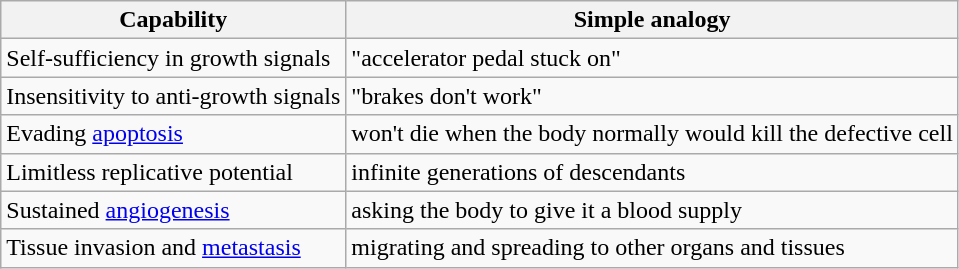<table class="wikitable">
<tr>
<th>Capability</th>
<th>Simple analogy</th>
</tr>
<tr>
<td>Self-sufficiency in growth signals</td>
<td>"accelerator pedal stuck on"</td>
</tr>
<tr>
<td>Insensitivity to anti-growth signals</td>
<td>"brakes don't work"</td>
</tr>
<tr>
<td>Evading <a href='#'>apoptosis</a></td>
<td>won't die when the body normally would kill the defective cell</td>
</tr>
<tr>
<td>Limitless replicative potential</td>
<td>infinite generations of descendants</td>
</tr>
<tr>
<td>Sustained <a href='#'>angiogenesis</a></td>
<td>asking the body to give it a blood supply</td>
</tr>
<tr>
<td>Tissue invasion and <a href='#'>metastasis</a></td>
<td>migrating and spreading to other organs and tissues</td>
</tr>
</table>
